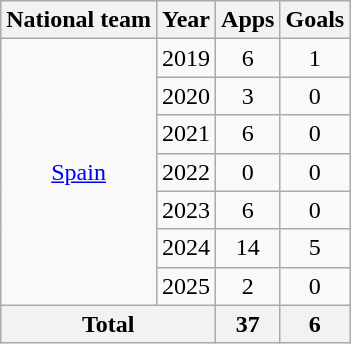<table class=wikitable style="text-align: center">
<tr>
<th>National team</th>
<th>Year</th>
<th>Apps</th>
<th>Goals</th>
</tr>
<tr>
<td rowspan=7><a href='#'>Spain</a></td>
<td>2019</td>
<td>6</td>
<td>1</td>
</tr>
<tr>
<td>2020</td>
<td>3</td>
<td>0</td>
</tr>
<tr>
<td>2021</td>
<td>6</td>
<td>0</td>
</tr>
<tr>
<td>2022</td>
<td>0</td>
<td>0</td>
</tr>
<tr>
<td>2023</td>
<td>6</td>
<td>0</td>
</tr>
<tr>
<td>2024</td>
<td>14</td>
<td>5</td>
</tr>
<tr>
<td>2025</td>
<td>2</td>
<td>0</td>
</tr>
<tr>
<th colspan=2>Total</th>
<th>37</th>
<th>6</th>
</tr>
</table>
